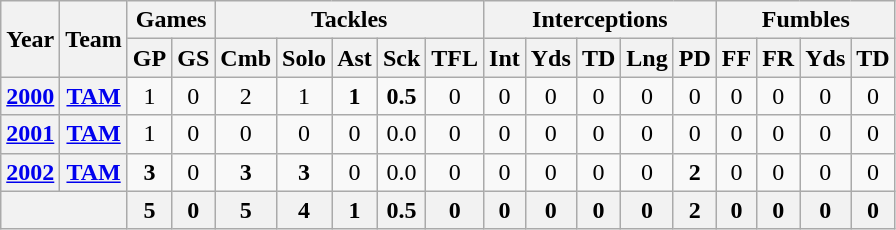<table class="wikitable" style="text-align:center">
<tr>
<th rowspan="2">Year</th>
<th rowspan="2">Team</th>
<th colspan="2">Games</th>
<th colspan="5">Tackles</th>
<th colspan="5">Interceptions</th>
<th colspan="4">Fumbles</th>
</tr>
<tr>
<th>GP</th>
<th>GS</th>
<th>Cmb</th>
<th>Solo</th>
<th>Ast</th>
<th>Sck</th>
<th>TFL</th>
<th>Int</th>
<th>Yds</th>
<th>TD</th>
<th>Lng</th>
<th>PD</th>
<th>FF</th>
<th>FR</th>
<th>Yds</th>
<th>TD</th>
</tr>
<tr>
<th><a href='#'>2000</a></th>
<th><a href='#'>TAM</a></th>
<td>1</td>
<td>0</td>
<td>2</td>
<td>1</td>
<td><strong>1</strong></td>
<td><strong>0.5</strong></td>
<td>0</td>
<td>0</td>
<td>0</td>
<td>0</td>
<td>0</td>
<td>0</td>
<td>0</td>
<td>0</td>
<td>0</td>
<td>0</td>
</tr>
<tr>
<th><a href='#'>2001</a></th>
<th><a href='#'>TAM</a></th>
<td>1</td>
<td>0</td>
<td>0</td>
<td>0</td>
<td>0</td>
<td>0.0</td>
<td>0</td>
<td>0</td>
<td>0</td>
<td>0</td>
<td>0</td>
<td>0</td>
<td>0</td>
<td>0</td>
<td>0</td>
<td>0</td>
</tr>
<tr>
<th><a href='#'>2002</a></th>
<th><a href='#'>TAM</a></th>
<td><strong>3</strong></td>
<td>0</td>
<td><strong>3</strong></td>
<td><strong>3</strong></td>
<td>0</td>
<td>0.0</td>
<td>0</td>
<td>0</td>
<td>0</td>
<td>0</td>
<td>0</td>
<td><strong>2</strong></td>
<td>0</td>
<td>0</td>
<td>0</td>
<td>0</td>
</tr>
<tr>
<th colspan="2"></th>
<th>5</th>
<th>0</th>
<th>5</th>
<th>4</th>
<th>1</th>
<th>0.5</th>
<th>0</th>
<th>0</th>
<th>0</th>
<th>0</th>
<th>0</th>
<th>2</th>
<th>0</th>
<th>0</th>
<th>0</th>
<th>0</th>
</tr>
</table>
